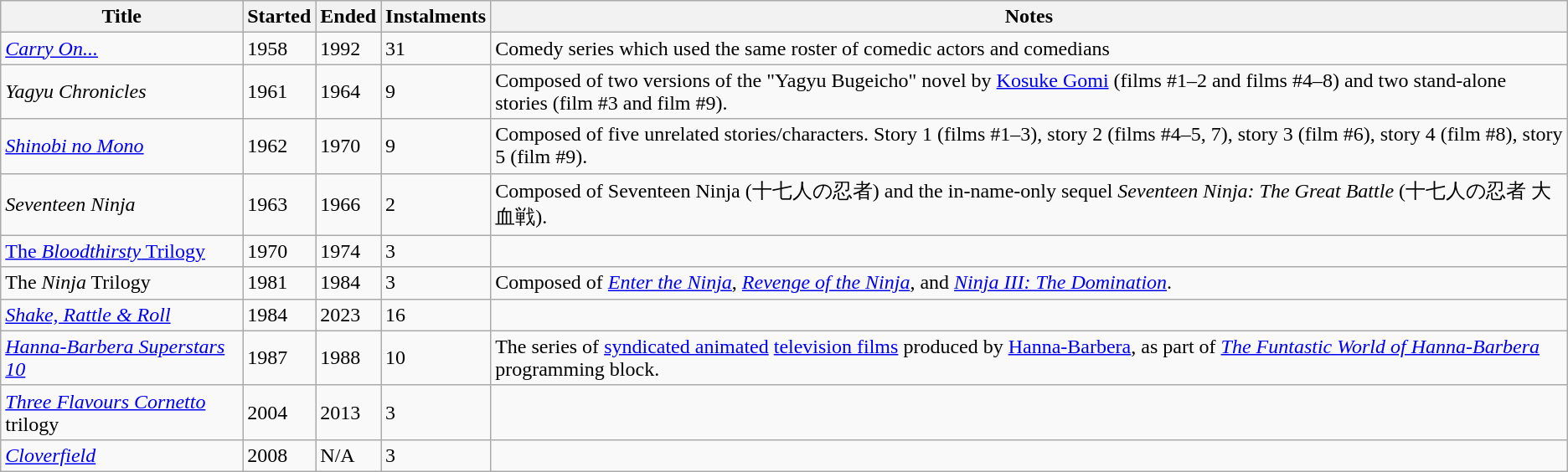<table class="wikitable sortable">
<tr>
<th>Title</th>
<th>Started</th>
<th>Ended</th>
<th>Instalments</th>
<th>Notes</th>
</tr>
<tr>
<td><em><a href='#'>Carry On...</a></em></td>
<td>1958</td>
<td>1992</td>
<td>31</td>
<td>Comedy series which used the same roster of comedic actors and comedians</td>
</tr>
<tr>
<td><em>Yagyu Chronicles</em></td>
<td>1961</td>
<td>1964</td>
<td>9</td>
<td>Composed of two versions of the "Yagyu Bugeicho" novel by <a href='#'>Kosuke Gomi</a> (films #1–2 and films #4–8) and two stand-alone stories (film #3 and film #9).</td>
</tr>
<tr>
<td><em><a href='#'>Shinobi no Mono</a></em></td>
<td>1962</td>
<td>1970</td>
<td>9</td>
<td>Composed of five unrelated stories/characters. Story 1 (films #1–3), story 2 (films #4–5, 7), story 3 (film #6), story 4 (film #8), story 5 (film #9).</td>
</tr>
<tr>
<td><em>Seventeen Ninja</em></td>
<td>1963</td>
<td>1966</td>
<td>2</td>
<td>Composed of Seventeen Ninja (十七人の忍者) and the in-name-only sequel <em>Seventeen Ninja: The Great Battle</em> (十七人の忍者 大血戦).</td>
</tr>
<tr>
<td><a href='#'>The <em>Bloodthirsty</em> Trilogy</a></td>
<td>1970</td>
<td>1974</td>
<td>3</td>
<td></td>
</tr>
<tr>
<td>The <em>Ninja</em> Trilogy</td>
<td>1981</td>
<td>1984</td>
<td>3</td>
<td>Composed of <em><a href='#'>Enter the Ninja</a></em>, <em><a href='#'>Revenge of the Ninja</a></em>, and <em><a href='#'>Ninja III: The Domination</a></em>.</td>
</tr>
<tr>
<td><em><a href='#'>Shake, Rattle & Roll</a></em></td>
<td>1984</td>
<td>2023</td>
<td>16</td>
<td></td>
</tr>
<tr>
<td><em><a href='#'>Hanna-Barbera Superstars 10</a></em></td>
<td>1987</td>
<td>1988</td>
<td>10</td>
<td>The series of <a href='#'>syndicated animated</a> <a href='#'>television films</a> produced by <a href='#'>Hanna-Barbera</a>, as part of <em><a href='#'>The Funtastic World of Hanna-Barbera</a></em> programming block.</td>
</tr>
<tr>
<td><em><a href='#'>Three Flavours Cornetto</a></em> trilogy</td>
<td>2004</td>
<td>2013</td>
<td>3</td>
<td></td>
</tr>
<tr>
<td><em><a href='#'>Cloverfield</a></em></td>
<td>2008</td>
<td>N/A</td>
<td>3</td>
<td></td>
</tr>
</table>
